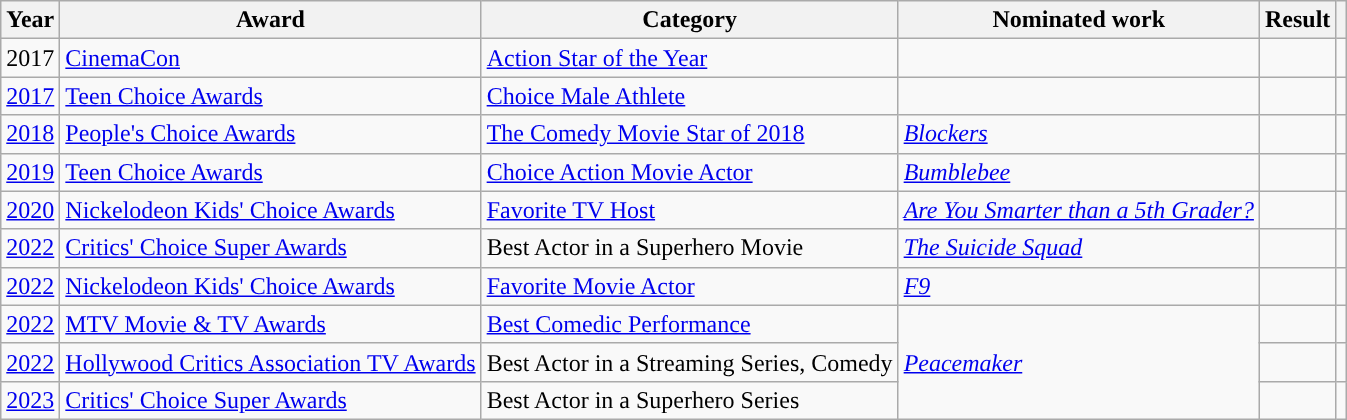<table class="wikitable">
<tr>
<th>Year</th>
<th>Award</th>
<th>Category</th>
<th>Nominated work</th>
<th>Result</th>
<th></th>
</tr>
<tr>
<td>2017</td>
<td><a href='#'>CinemaCon</a></td>
<td><a href='#'>Action Star of the Year</a></td>
<td></td>
<td></td>
<td></td>
</tr>
<tr>
<td><a href='#'>2017</a></td>
<td><a href='#'>Teen Choice Awards</a></td>
<td><a href='#'>Choice Male Athlete</a></td>
<td></td>
<td></td>
<td></td>
</tr>
<tr>
<td><a href='#'>2018</a></td>
<td><a href='#'>People's Choice Awards</a></td>
<td><a href='#'>The Comedy Movie Star of 2018</a></td>
<td><em><a href='#'>Blockers</a></em></td>
<td></td>
<td></td>
</tr>
<tr>
<td><a href='#'>2019</a></td>
<td><a href='#'>Teen Choice Awards</a></td>
<td><a href='#'>Choice Action Movie Actor</a></td>
<td><em><a href='#'>Bumblebee</a></em></td>
<td></td>
<td></td>
</tr>
<tr>
<td><a href='#'>2020</a></td>
<td><a href='#'>Nickelodeon Kids' Choice Awards</a></td>
<td><a href='#'>Favorite TV Host</a></td>
<td><em><a href='#'>Are You Smarter than a 5th Grader?</a></em></td>
<td></td>
<td></td>
</tr>
<tr>
<td><a href='#'>2022</a></td>
<td><a href='#'>Critics' Choice Super Awards</a></td>
<td>Best Actor in a Superhero Movie</td>
<td><em><a href='#'>The Suicide Squad</a></em></td>
<td></td>
<td style="text-align:center;"></td>
</tr>
<tr>
<td><a href='#'>2022</a></td>
<td><a href='#'>Nickelodeon Kids' Choice Awards</a></td>
<td><a href='#'>Favorite Movie Actor</a></td>
<td><em><a href='#'>F9</a></em></td>
<td></td>
<td style="text-align:center;"></td>
</tr>
<tr>
<td><a href='#'>2022</a></td>
<td><a href='#'>MTV Movie & TV Awards</a></td>
<td><a href='#'>Best Comedic Performance</a></td>
<td rowspan="3"><em><a href='#'>Peacemaker</a></em></td>
<td></td>
<td style="text-align:center;"></td>
</tr>
<tr>
<td><a href='#'>2022</a></td>
<td><a href='#'>Hollywood Critics Association TV Awards</a></td>
<td>Best Actor in a Streaming Series, Comedy</td>
<td></td>
<td></td>
</tr>
<tr>
<td><a href='#'>2023</a></td>
<td><a href='#'>Critics' Choice Super Awards</a></td>
<td>Best Actor in a Superhero Series</td>
<td></td>
<td style="text-align:center;"></td>
</tr>
</table>
